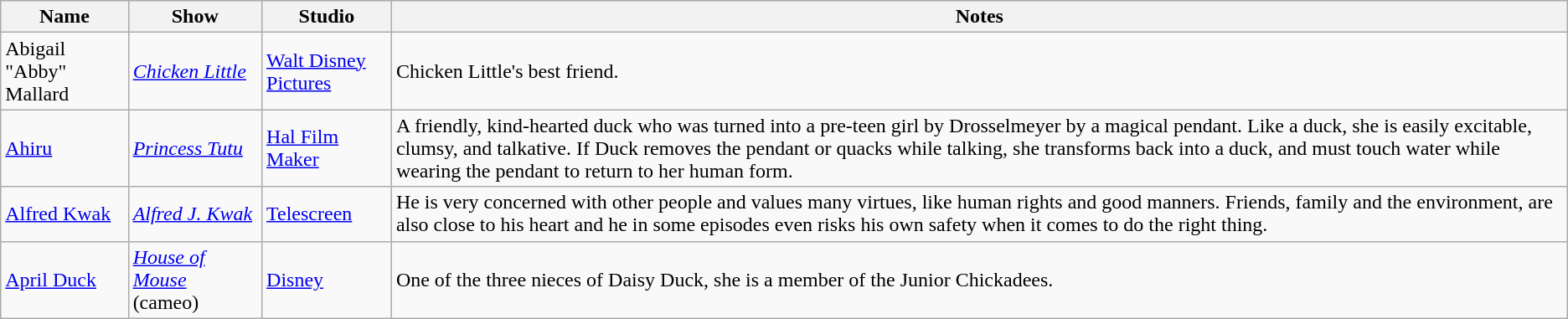<table class="wikitable sortable">
<tr>
<th>Name</th>
<th>Show</th>
<th>Studio</th>
<th>Notes</th>
</tr>
<tr>
<td>Abigail "Abby" Mallard</td>
<td><em><a href='#'>Chicken Little</a></em></td>
<td><a href='#'>Walt Disney Pictures</a></td>
<td>Chicken Little's best friend.</td>
</tr>
<tr>
<td><a href='#'>Ahiru</a></td>
<td><em><a href='#'>Princess Tutu</a></em></td>
<td><a href='#'>Hal Film Maker</a></td>
<td>A friendly, kind-hearted duck who was turned into a pre-teen girl by Drosselmeyer by a magical pendant. Like a duck, she is easily excitable, clumsy, and talkative. If Duck removes the pendant or quacks while talking, she transforms back into a duck, and must touch water while wearing the pendant to return to her human form.</td>
</tr>
<tr>
<td><a href='#'>Alfred Kwak</a></td>
<td><em><a href='#'>Alfred J. Kwak</a></em></td>
<td><a href='#'>Telescreen</a></td>
<td>He is very concerned with other people and values many virtues, like human rights and good manners. Friends, family and the environment, are also close to his heart and he in some episodes even risks his own safety when it comes to do the right thing.</td>
</tr>
<tr>
<td><a href='#'>April Duck</a></td>
<td><em><a href='#'>House of Mouse</a></em> (cameo)</td>
<td><a href='#'>Disney</a></td>
<td>One of the three nieces of Daisy Duck, she is a member of the Junior Chickadees.</td>
</tr>
</table>
